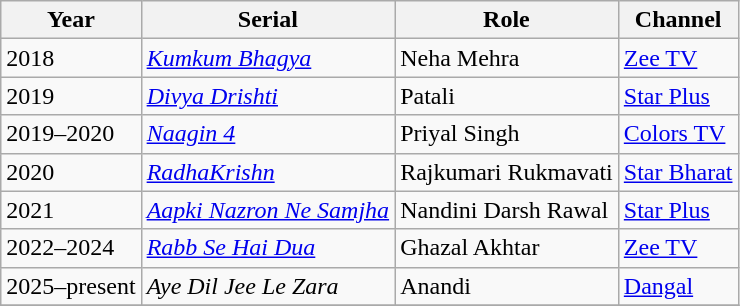<table class="wikitable sortable">
<tr>
<th>Year</th>
<th>Serial</th>
<th>Role</th>
<th>Channel</th>
</tr>
<tr>
<td>2018</td>
<td><em><a href='#'>Kumkum Bhagya</a></em></td>
<td>Neha Mehra</td>
<td><a href='#'>Zee TV</a></td>
</tr>
<tr>
<td>2019</td>
<td><em><a href='#'>Divya Drishti</a></em></td>
<td>Patali</td>
<td><a href='#'>Star Plus</a></td>
</tr>
<tr>
<td>2019–2020</td>
<td><em><a href='#'>Naagin 4</a></em></td>
<td>Priyal Singh</td>
<td><a href='#'>Colors TV</a></td>
</tr>
<tr>
<td>2020</td>
<td><em><a href='#'>RadhaKrishn</a></em></td>
<td>Rajkumari Rukmavati</td>
<td><a href='#'>Star Bharat</a></td>
</tr>
<tr>
<td>2021</td>
<td><em><a href='#'>Aapki Nazron Ne Samjha</a></em></td>
<td>Nandini Darsh Rawal</td>
<td><a href='#'>Star Plus</a></td>
</tr>
<tr>
<td>2022–2024</td>
<td><em><a href='#'>Rabb Se Hai Dua</a></em></td>
<td>Ghazal Akhtar</td>
<td><a href='#'>Zee TV</a></td>
</tr>
<tr>
<td>2025–present</td>
<td><em>Aye Dil Jee Le Zara</em></td>
<td>Anandi</td>
<td><a href='#'> Dangal</a></td>
</tr>
<tr>
</tr>
</table>
